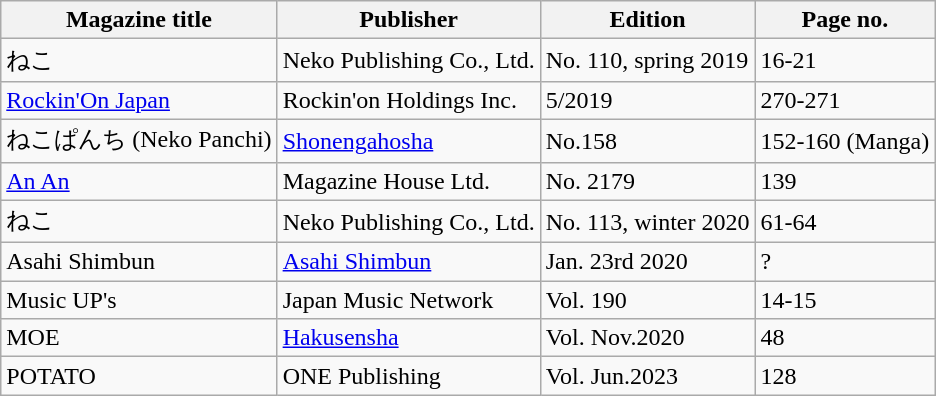<table class="wikitable">
<tr>
<th>Magazine title</th>
<th>Publisher</th>
<th>Edition</th>
<th>Page no.</th>
</tr>
<tr>
<td>ねこ</td>
<td>Neko Publishing Co., Ltd.</td>
<td>No. 110, spring 2019</td>
<td>16-21</td>
</tr>
<tr>
<td><a href='#'>Rockin'On Japan</a></td>
<td>Rockin'on Holdings Inc.</td>
<td>5/2019</td>
<td>270-271</td>
</tr>
<tr>
<td>ねこぱんち (Neko Panchi)</td>
<td><a href='#'>Shonengahosha</a></td>
<td>No.158</td>
<td>152-160 (Manga)</td>
</tr>
<tr>
<td><a href='#'>An An</a></td>
<td>Magazine House Ltd.</td>
<td>No. 2179</td>
<td>139</td>
</tr>
<tr>
<td>ねこ</td>
<td>Neko Publishing Co., Ltd.</td>
<td>No. 113, winter 2020</td>
<td>61-64</td>
</tr>
<tr>
<td>Asahi Shimbun</td>
<td><a href='#'>Asahi Shimbun</a></td>
<td>Jan. 23rd 2020</td>
<td>?</td>
</tr>
<tr>
<td>Music UP's</td>
<td>Japan Music Network</td>
<td>Vol. 190</td>
<td>14-15</td>
</tr>
<tr>
<td>MOE</td>
<td><a href='#'>Hakusensha</a></td>
<td>Vol. Nov.2020</td>
<td>48</td>
</tr>
<tr>
<td>POTATO</td>
<td>ONE Publishing</td>
<td>Vol. Jun.2023</td>
<td>128</td>
</tr>
</table>
